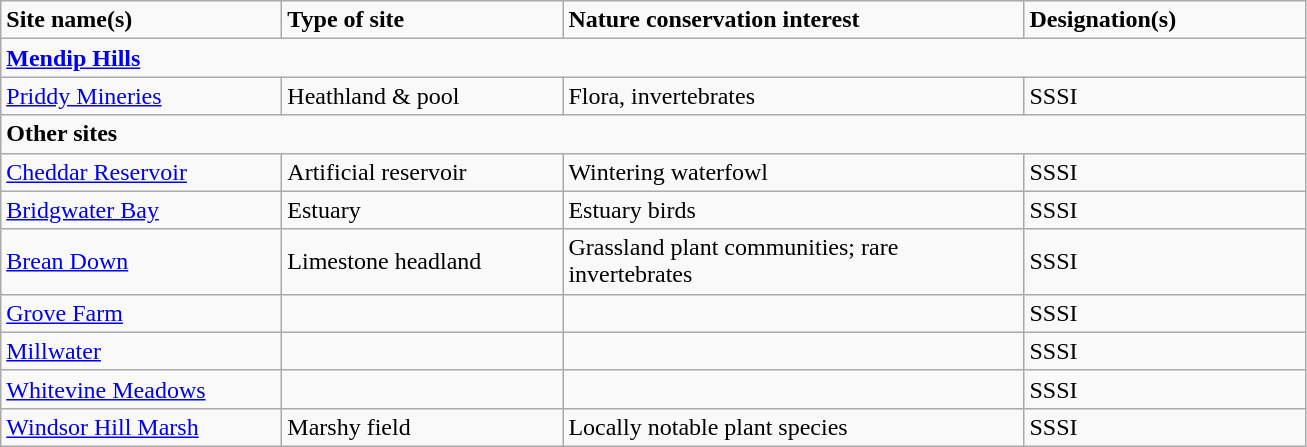<table class="wikitable">
<tr>
<td style="width:180px"><strong>Site name(s)</strong></td>
<td style="width:180px"><strong>Type of site</strong></td>
<td style="width:300px"><strong>Nature conservation interest</strong></td>
<td style="width:180px"><strong>Designation(s)</strong></td>
</tr>
<tr>
<td colspan="4" align="left"><strong><a href='#'>Mendip Hills</a></strong></td>
</tr>
<tr>
<td><a href='#'>Priddy Mineries</a></td>
<td>Heathland & pool</td>
<td>Flora, invertebrates</td>
<td>SSSI</td>
</tr>
<tr>
<td colspan="4" align="left"><strong>Other sites</strong></td>
</tr>
<tr>
<td><a href='#'>Cheddar Reservoir</a></td>
<td>Artificial reservoir</td>
<td>Wintering waterfowl</td>
<td>SSSI</td>
</tr>
<tr>
<td><a href='#'>Bridgwater Bay</a></td>
<td>Estuary</td>
<td>Estuary birds</td>
<td>SSSI</td>
</tr>
<tr>
<td><a href='#'>Brean Down</a></td>
<td>Limestone headland</td>
<td>Grassland plant communities; rare invertebrates</td>
<td>SSSI</td>
</tr>
<tr>
<td><a href='#'>Grove Farm</a></td>
<td></td>
<td></td>
<td>SSSI</td>
</tr>
<tr>
<td><a href='#'>Millwater</a></td>
<td></td>
<td></td>
<td>SSSI</td>
</tr>
<tr>
<td><a href='#'>Whitevine Meadows</a></td>
<td></td>
<td></td>
<td>SSSI</td>
</tr>
<tr>
<td><a href='#'>Windsor Hill Marsh</a></td>
<td>Marshy field</td>
<td>Locally notable plant species</td>
<td>SSSI</td>
</tr>
</table>
